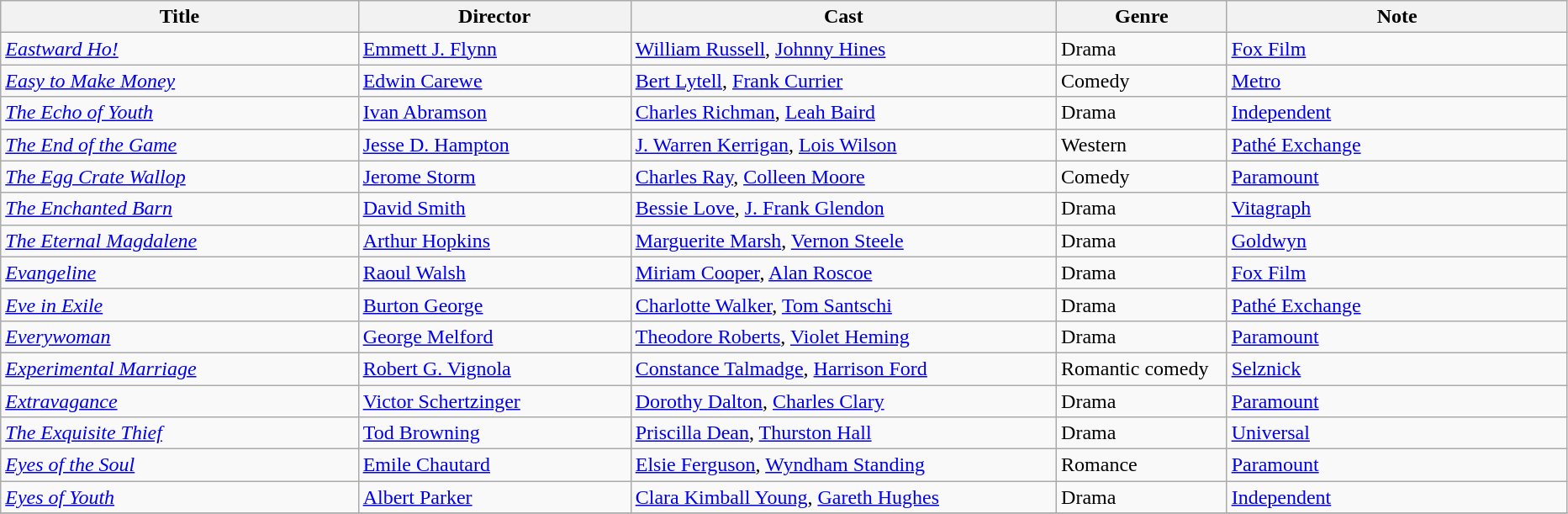<table class="wikitable">
<tr>
<th style="width:21%;">Title</th>
<th style="width:16%;">Director</th>
<th style="width:25%;">Cast</th>
<th style="width:10%;">Genre</th>
<th style="width:20%;">Note</th>
</tr>
<tr>
<td><em><a href='#'>Eastward Ho!</a></em></td>
<td><a href='#'>Emmett J. Flynn</a></td>
<td><a href='#'>William Russell</a>, <a href='#'>Johnny Hines</a></td>
<td>Drama</td>
<td><a href='#'>Fox Film</a></td>
</tr>
<tr>
<td><em><a href='#'>Easy to Make Money</a></em></td>
<td><a href='#'>Edwin Carewe</a></td>
<td><a href='#'>Bert Lytell</a>, <a href='#'>Frank Currier</a></td>
<td>Comedy</td>
<td><a href='#'>Metro</a></td>
</tr>
<tr>
<td><em><a href='#'>The Echo of Youth</a></em></td>
<td><a href='#'>Ivan Abramson</a></td>
<td><a href='#'>Charles Richman</a>, <a href='#'>Leah Baird</a></td>
<td>Drama</td>
<td><a href='#'>Independent</a></td>
</tr>
<tr>
<td><em><a href='#'>The End of the Game</a></em></td>
<td><a href='#'>Jesse D. Hampton</a></td>
<td><a href='#'>J. Warren Kerrigan</a>, <a href='#'>Lois Wilson</a></td>
<td>Western</td>
<td><a href='#'>Pathé Exchange</a></td>
</tr>
<tr>
<td><em><a href='#'>The Egg Crate Wallop</a></em></td>
<td><a href='#'>Jerome Storm</a></td>
<td><a href='#'>Charles Ray</a>, <a href='#'>Colleen Moore</a></td>
<td>Comedy</td>
<td><a href='#'>Paramount</a></td>
</tr>
<tr>
<td data-sort-value="Enchanted Barn, The"><em><a href='#'>The Enchanted Barn</a></em></td>
<td><a href='#'>David Smith</a></td>
<td><a href='#'>Bessie Love</a>, <a href='#'>J. Frank Glendon</a></td>
<td>Drama</td>
<td><a href='#'>Vitagraph</a></td>
</tr>
<tr>
<td><em><a href='#'>The Eternal Magdalene</a></em></td>
<td><a href='#'>Arthur Hopkins</a></td>
<td><a href='#'>Marguerite Marsh</a>, <a href='#'>Vernon Steele</a></td>
<td>Drama</td>
<td><a href='#'>Goldwyn</a></td>
</tr>
<tr>
<td><em><a href='#'>Evangeline</a></em></td>
<td><a href='#'>Raoul Walsh</a></td>
<td><a href='#'>Miriam Cooper</a>, <a href='#'>Alan Roscoe</a></td>
<td>Drama</td>
<td><a href='#'>Fox Film</a></td>
</tr>
<tr>
<td><em><a href='#'>Eve in Exile</a></em></td>
<td><a href='#'>Burton George</a></td>
<td><a href='#'>Charlotte Walker</a>, <a href='#'>Tom Santschi</a></td>
<td>Drama</td>
<td><a href='#'>Pathé Exchange</a></td>
</tr>
<tr>
<td><em><a href='#'>Everywoman</a></em></td>
<td><a href='#'>George Melford</a></td>
<td><a href='#'>Theodore Roberts</a>, <a href='#'>Violet Heming</a></td>
<td>Drama</td>
<td><a href='#'>Paramount</a></td>
</tr>
<tr>
<td><em><a href='#'>Experimental Marriage</a></em></td>
<td><a href='#'>Robert G. Vignola</a></td>
<td><a href='#'>Constance Talmadge</a>, <a href='#'>Harrison Ford</a></td>
<td>Romantic comedy</td>
<td><a href='#'>Selznick</a></td>
</tr>
<tr>
<td><em><a href='#'>Extravagance</a></em></td>
<td><a href='#'>Victor Schertzinger</a></td>
<td><a href='#'>Dorothy Dalton</a>, <a href='#'>Charles Clary</a></td>
<td>Drama</td>
<td><a href='#'>Paramount</a></td>
</tr>
<tr>
<td><em><a href='#'>The Exquisite Thief</a></em></td>
<td><a href='#'>Tod Browning</a></td>
<td><a href='#'>Priscilla Dean</a>, <a href='#'>Thurston Hall</a></td>
<td>Drama</td>
<td><a href='#'>Universal</a></td>
</tr>
<tr>
<td><em><a href='#'>Eyes of the Soul</a></em></td>
<td><a href='#'>Emile Chautard</a></td>
<td><a href='#'>Elsie Ferguson</a>, <a href='#'>Wyndham Standing</a></td>
<td>Romance</td>
<td><a href='#'>Paramount</a></td>
</tr>
<tr>
<td><em><a href='#'>Eyes of Youth</a></em></td>
<td><a href='#'>Albert Parker</a></td>
<td><a href='#'>Clara Kimball Young</a>, <a href='#'>Gareth Hughes</a></td>
<td>Drama</td>
<td><a href='#'>Independent</a></td>
</tr>
<tr>
</tr>
</table>
